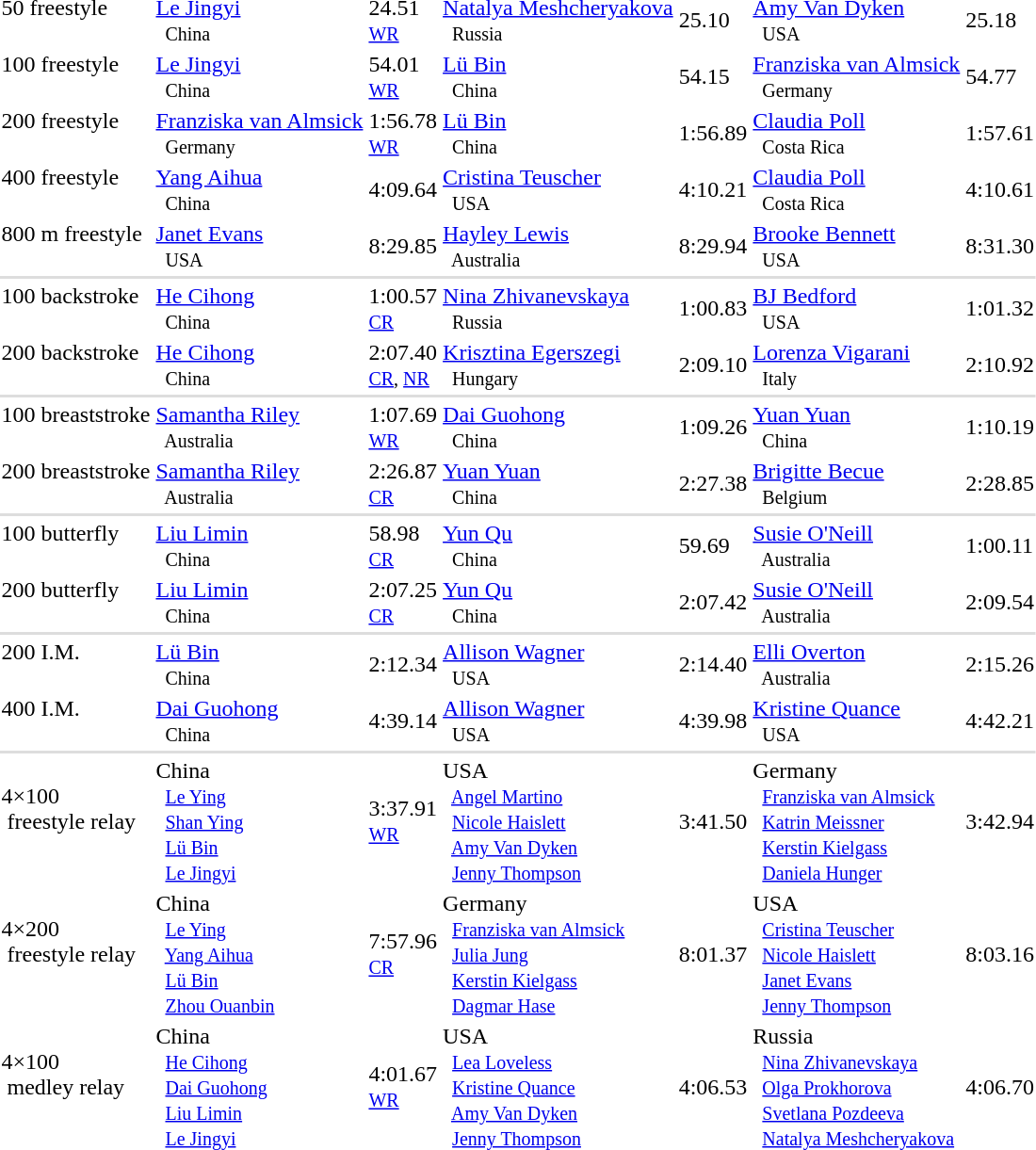<table>
<tr>
<td>50 freestyle <br>  </td>
<td><a href='#'>Le Jingyi</a> <small><br>   China </small></td>
<td>24.51 <small><br><a href='#'>WR</a></small></td>
<td><a href='#'>Natalya Meshcheryakova</a> <small><br>   Russia </small></td>
<td>25.10</td>
<td><a href='#'>Amy Van Dyken</a> <small><br>   USA </small></td>
<td>25.18</td>
</tr>
<tr>
<td>100 freestyle <br>  </td>
<td><a href='#'>Le Jingyi</a> <small><br>   China </small></td>
<td>54.01 <small><br><a href='#'>WR</a></small></td>
<td><a href='#'>Lü Bin</a> <small><br>   China </small></td>
<td>54.15</td>
<td><a href='#'>Franziska van Almsick</a> <small><br>   Germany </small></td>
<td>54.77</td>
</tr>
<tr>
<td>200 freestyle <br>  </td>
<td><a href='#'>Franziska van Almsick</a> <small><br>   Germany </small></td>
<td>1:56.78 <small><br><a href='#'>WR</a></small></td>
<td><a href='#'>Lü Bin</a> <small><br>   China </small></td>
<td>1:56.89</td>
<td><a href='#'>Claudia Poll</a> <small><br>   Costa Rica </small></td>
<td>1:57.61</td>
</tr>
<tr>
<td>400 freestyle <br>  </td>
<td><a href='#'>Yang Aihua</a> <small><br>   China </small></td>
<td>4:09.64</td>
<td><a href='#'>Cristina Teuscher</a> <small><br>   USA </small></td>
<td>4:10.21</td>
<td><a href='#'>Claudia Poll</a> <small><br>   Costa Rica </small></td>
<td>4:10.61</td>
</tr>
<tr>
<td>800 m freestyle <br>  </td>
<td><a href='#'>Janet Evans</a> <small><br>   USA </small></td>
<td>8:29.85</td>
<td><a href='#'>Hayley Lewis</a> <small><br>   Australia </small></td>
<td>8:29.94</td>
<td><a href='#'>Brooke Bennett</a> <small><br>   USA </small></td>
<td>8:31.30</td>
</tr>
<tr bgcolor=#DDDDDD>
<td colspan=7></td>
</tr>
<tr>
<td>100 backstroke <br>  </td>
<td><a href='#'>He Cihong</a> <small><br>   China </small></td>
<td>1:00.57 <small><br><a href='#'>CR</a></small></td>
<td><a href='#'>Nina Zhivanevskaya</a> <small><br>   Russia </small></td>
<td>1:00.83</td>
<td><a href='#'>BJ Bedford</a> <small><br>   USA </small></td>
<td>1:01.32</td>
</tr>
<tr>
<td>200 backstroke <br>  </td>
<td><a href='#'>He Cihong</a> <small><br>   China </small></td>
<td>2:07.40 <small><br><a href='#'>CR</a>, <a href='#'>NR</a></small></td>
<td><a href='#'>Krisztina Egerszegi</a> <small><br>   Hungary </small></td>
<td>2:09.10</td>
<td><a href='#'>Lorenza Vigarani</a> <small><br>   Italy </small></td>
<td>2:10.92</td>
</tr>
<tr bgcolor=#DDDDDD>
<td colspan=7></td>
</tr>
<tr>
<td>100 breaststroke <br>  </td>
<td><a href='#'>Samantha Riley</a> <small><br>   Australia </small></td>
<td>1:07.69 <small><br><a href='#'>WR</a></small></td>
<td><a href='#'>Dai Guohong</a> <small><br>   China </small></td>
<td>1:09.26</td>
<td><a href='#'>Yuan Yuan</a> <small><br>   China </small></td>
<td>1:10.19</td>
</tr>
<tr>
<td>200 breaststroke <br>  </td>
<td><a href='#'>Samantha Riley</a> <small><br>   Australia </small></td>
<td>2:26.87 <small><br><a href='#'>CR</a></small></td>
<td><a href='#'>Yuan Yuan</a> <small><br>   China </small></td>
<td>2:27.38</td>
<td><a href='#'>Brigitte Becue</a> <small><br>   Belgium </small></td>
<td>2:28.85</td>
</tr>
<tr bgcolor=#DDDDDD>
<td colspan=7></td>
</tr>
<tr>
<td>100 butterfly <br>  </td>
<td><a href='#'>Liu Limin</a> <small><br>   China </small></td>
<td>58.98 <small><br><a href='#'>CR</a></small></td>
<td><a href='#'>Yun Qu</a> <small><br>   China </small></td>
<td>59.69</td>
<td><a href='#'>Susie O'Neill</a> <small><br>   Australia </small></td>
<td>1:00.11</td>
</tr>
<tr>
<td>200 butterfly <br>  </td>
<td><a href='#'>Liu Limin</a> <small><br>   China </small></td>
<td>2:07.25 <small><br><a href='#'>CR</a></small></td>
<td><a href='#'>Yun Qu</a> <small><br>   China </small></td>
<td>2:07.42</td>
<td><a href='#'>Susie O'Neill</a> <small><br>   Australia </small></td>
<td>2:09.54</td>
</tr>
<tr bgcolor=#DDDDDD>
<td colspan=7></td>
</tr>
<tr>
<td>200 I.M. <br>  </td>
<td><a href='#'>Lü Bin</a> <small><br>   China </small></td>
<td>2:12.34</td>
<td><a href='#'>Allison Wagner</a> <small><br>   USA </small></td>
<td>2:14.40</td>
<td><a href='#'>Elli Overton</a> <small><br>   Australia </small></td>
<td>2:15.26</td>
</tr>
<tr>
<td>400 I.M. <br>  </td>
<td><a href='#'>Dai Guohong</a> <small><br>   China </small></td>
<td>4:39.14</td>
<td><a href='#'>Allison Wagner</a> <small><br>   USA </small></td>
<td>4:39.98</td>
<td><a href='#'>Kristine Quance</a> <small><br>   USA </small></td>
<td>4:42.21</td>
</tr>
<tr bgcolor=#DDDDDD>
<td colspan=7></td>
</tr>
<tr>
<td>4×100 <br> freestyle relay <br>  </td>
<td> China <small><br>  <a href='#'>Le Ying</a><br>  <a href='#'>Shan Ying</a><br>  <a href='#'>Lü Bin</a><br>  <a href='#'>Le Jingyi</a> </small></td>
<td>3:37.91  <small><br><a href='#'>WR</a></small></td>
<td> USA <small><br>  <a href='#'>Angel Martino</a><br>  <a href='#'>Nicole Haislett</a><br>  <a href='#'>Amy Van Dyken</a><br>  <a href='#'>Jenny Thompson</a> </small></td>
<td>3:41.50</td>
<td> Germany <small><br>  <a href='#'>Franziska van Almsick</a><br>  <a href='#'>Katrin Meissner</a><br>  <a href='#'>Kerstin Kielgass</a><br>  <a href='#'>Daniela Hunger</a> </small></td>
<td>3:42.94</td>
</tr>
<tr>
<td>4×200 <br> freestyle relay <br>  </td>
<td> China <small><br>  <a href='#'>Le Ying</a><br>  <a href='#'>Yang Aihua</a><br>  <a href='#'>Lü Bin</a><br>  <a href='#'>Zhou Ouanbin</a> </small></td>
<td>7:57.96 <small><br><a href='#'>CR</a></small></td>
<td> Germany <small><br>  <a href='#'>Franziska van Almsick</a><br>  <a href='#'>Julia Jung</a><br>  <a href='#'>Kerstin Kielgass</a><br>  <a href='#'>Dagmar Hase</a> </small></td>
<td>8:01.37</td>
<td> USA <br><small>  <a href='#'>Cristina Teuscher</a><br>  <a href='#'>Nicole Haislett</a><br>  <a href='#'>Janet Evans</a><br>  <a href='#'>Jenny Thompson</a> </small></td>
<td>8:03.16</td>
</tr>
<tr>
<td>4×100 <br> medley relay <br>  </td>
<td> China <small><br>  <a href='#'>He Cihong</a><br>  <a href='#'>Dai Guohong</a><br>  <a href='#'>Liu Limin</a><br>  <a href='#'>Le Jingyi</a></small></td>
<td>4:01.67  <small><br><a href='#'>WR</a></small></td>
<td> USA <small><br>  <a href='#'>Lea Loveless</a><br>  <a href='#'>Kristine Quance</a><br>  <a href='#'>Amy Van Dyken</a><br>  <a href='#'>Jenny Thompson</a></small></td>
<td>4:06.53</td>
<td> Russia <small><br>  <a href='#'>Nina Zhivanevskaya</a><br>  <a href='#'>Olga Prokhorova</a><br>  <a href='#'>Svetlana Pozdeeva</a><br>  <a href='#'>Natalya Meshcheryakova</a></small></td>
<td>4:06.70</td>
</tr>
</table>
